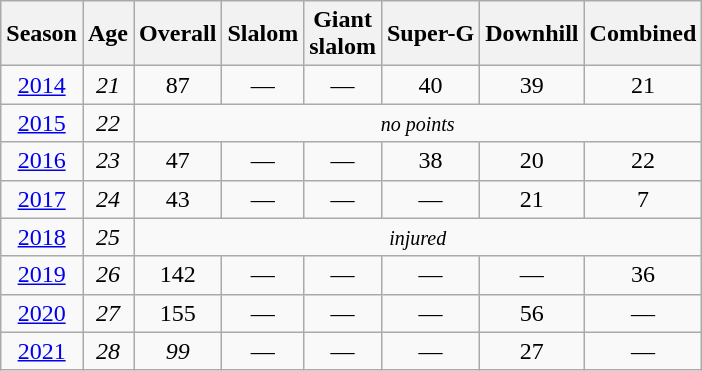<table class=wikitable style="text-align:center">
<tr>
<th>Season</th>
<th>Age</th>
<th>Overall</th>
<th>Slalom</th>
<th>Giant<br>slalom</th>
<th>Super-G</th>
<th>Downhill</th>
<th>Combined</th>
</tr>
<tr>
<td><a href='#'>2014</a></td>
<td><em>21</em></td>
<td>87</td>
<td>—</td>
<td>—</td>
<td>40</td>
<td>39</td>
<td>21</td>
</tr>
<tr>
<td><a href='#'>2015</a></td>
<td><em>22</em></td>
<td colspan=6><em><small>no points</small></em></td>
</tr>
<tr>
<td><a href='#'>2016</a></td>
<td><em>23</em></td>
<td>47</td>
<td>—</td>
<td>—</td>
<td>38</td>
<td>20</td>
<td>22</td>
</tr>
<tr>
<td><a href='#'>2017</a></td>
<td><em>24</em></td>
<td>43</td>
<td>—</td>
<td>—</td>
<td>—</td>
<td>21</td>
<td>7</td>
</tr>
<tr>
<td><a href='#'>2018</a></td>
<td><em>25</em></td>
<td colspan=6><em><small>injured</small></em></td>
</tr>
<tr>
<td><a href='#'>2019</a></td>
<td><em>26</em></td>
<td>142</td>
<td>—</td>
<td>—</td>
<td>—</td>
<td>—</td>
<td>36</td>
</tr>
<tr>
<td><a href='#'>2020</a></td>
<td><em>27</em></td>
<td>155</td>
<td>—</td>
<td>—</td>
<td>—</td>
<td>56</td>
<td>—</td>
</tr>
<tr>
<td><a href='#'>2021</a></td>
<td><em>28</em></td>
<td><em>99</em></td>
<td>—</td>
<td>—</td>
<td>—</td>
<td>27</td>
<td>—</td>
</tr>
</table>
